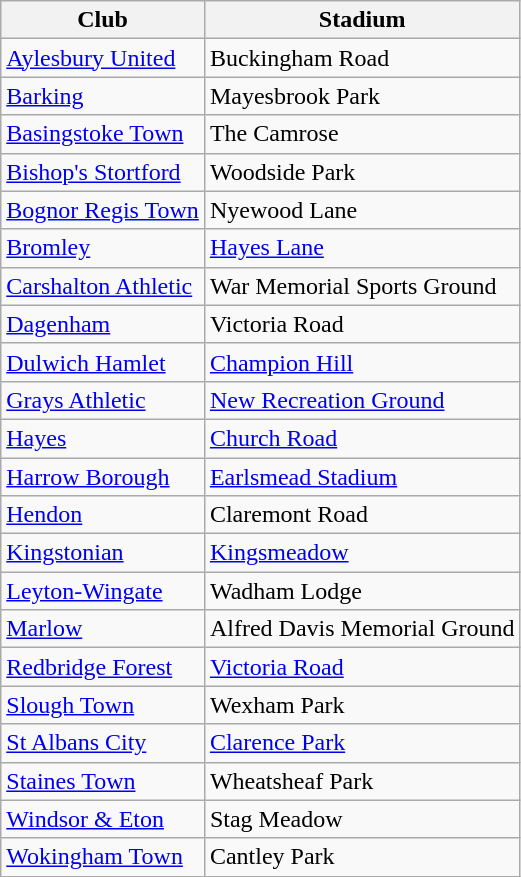<table class="wikitable sortable">
<tr>
<th>Club</th>
<th>Stadium</th>
</tr>
<tr>
<td><a href='#'>Aylesbury United</a></td>
<td>Buckingham Road</td>
</tr>
<tr>
<td><a href='#'>Barking</a></td>
<td>Mayesbrook Park</td>
</tr>
<tr>
<td><a href='#'>Basingstoke Town</a></td>
<td>The Camrose</td>
</tr>
<tr>
<td><a href='#'>Bishop's Stortford</a></td>
<td>Woodside Park</td>
</tr>
<tr>
<td><a href='#'>Bognor Regis Town</a></td>
<td>Nyewood Lane</td>
</tr>
<tr>
<td><a href='#'>Bromley</a></td>
<td><a href='#'>Hayes Lane</a></td>
</tr>
<tr>
<td><a href='#'>Carshalton Athletic</a></td>
<td>War Memorial Sports Ground</td>
</tr>
<tr>
<td><a href='#'>Dagenham</a></td>
<td>Victoria Road</td>
</tr>
<tr>
<td><a href='#'>Dulwich Hamlet</a></td>
<td><a href='#'>Champion Hill</a></td>
</tr>
<tr>
<td><a href='#'>Grays Athletic</a></td>
<td><a href='#'>New Recreation Ground</a></td>
</tr>
<tr>
<td><a href='#'>Hayes</a></td>
<td><a href='#'>Church Road</a></td>
</tr>
<tr>
<td><a href='#'>Harrow Borough</a></td>
<td><a href='#'>Earlsmead Stadium</a></td>
</tr>
<tr>
<td><a href='#'>Hendon</a></td>
<td>Claremont Road</td>
</tr>
<tr>
<td><a href='#'>Kingstonian</a></td>
<td><a href='#'>Kingsmeadow</a></td>
</tr>
<tr>
<td><a href='#'>Leyton-Wingate</a></td>
<td>Wadham Lodge</td>
</tr>
<tr>
<td><a href='#'>Marlow</a></td>
<td>Alfred Davis Memorial Ground</td>
</tr>
<tr>
<td><a href='#'>Redbridge Forest</a></td>
<td><a href='#'>Victoria Road</a></td>
</tr>
<tr>
<td><a href='#'>Slough Town</a></td>
<td>Wexham Park</td>
</tr>
<tr>
<td><a href='#'>St Albans City</a></td>
<td><a href='#'>Clarence Park</a></td>
</tr>
<tr>
<td><a href='#'>Staines Town</a></td>
<td>Wheatsheaf Park</td>
</tr>
<tr>
<td><a href='#'>Windsor & Eton</a></td>
<td>Stag Meadow</td>
</tr>
<tr>
<td><a href='#'>Wokingham Town</a></td>
<td>Cantley Park</td>
</tr>
</table>
